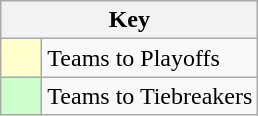<table class="wikitable" style="text-align: center;">
<tr>
<th colspan=2>Key</th>
</tr>
<tr>
<td style="background:#ffffcc; width:20px;"></td>
<td align=left>Teams to Playoffs</td>
</tr>
<tr>
<td style="background:#ccffcc; width:20px;"></td>
<td align=left>Teams to Tiebreakers</td>
</tr>
</table>
